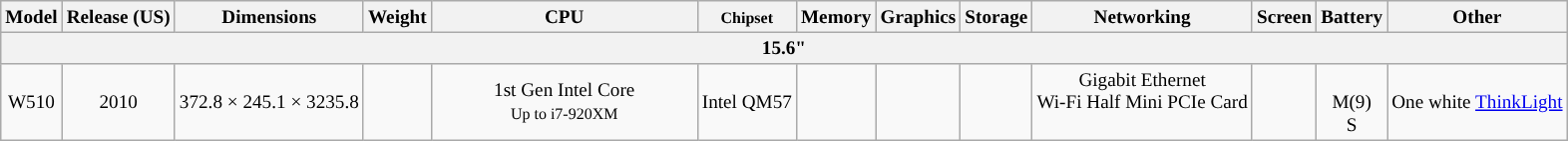<table class="wikitable" style="font-size: 80%; text-align: center; min-width: 80%;">
<tr>
<th>Model</th>
<th>Release (US)</th>
<th>Dimensions</th>
<th>Weight</th>
<th style="width:17%">CPU</th>
<th><small>Chipset</small></th>
<th>Memory</th>
<th>Graphics</th>
<th>Storage</th>
<th>Networking</th>
<th>Screen</th>
<th>Battery</th>
<th>Other</th>
</tr>
<tr>
<th colspan=13>15.6"</th>
</tr>
<tr>
<td>W510</td>
<td>2010</td>
<td>372.8 × 245.1 × 3235.8</td>
<td></td>
<td style="background:">1st Gen Intel Core<br> <small>Up to i7-920XM</small></td>
<td>Intel QM57</td>
<td></td>
<td></td>
<td></td>
<td>Gigabit Ethernet<br>Wi-Fi Half Mini PCIe Card<br><small><br></small></td>
<td></td>
<td style="background:"><br>M(9)<br>S</td>
<td>One white <a href='#'>ThinkLight</a></td>
</tr>
</table>
